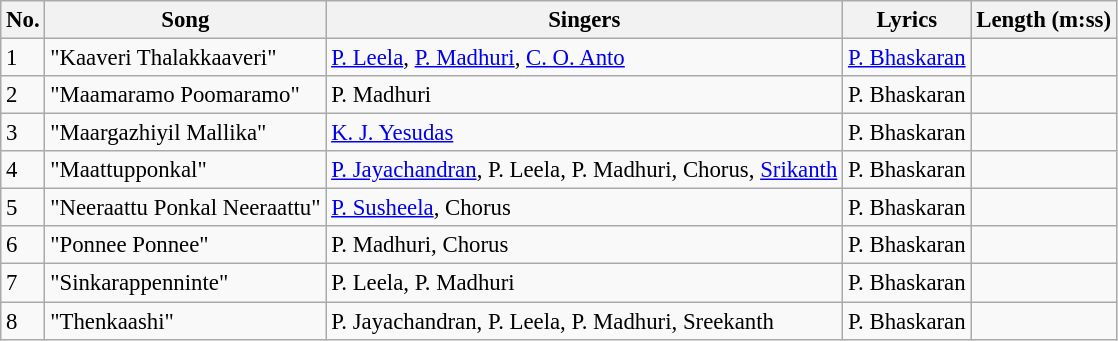<table class="wikitable" style="font-size:95%;">
<tr>
<th>No.</th>
<th>Song</th>
<th>Singers</th>
<th>Lyrics</th>
<th>Length (m:ss)</th>
</tr>
<tr>
<td>1</td>
<td>"Kaaveri Thalakkaaveri"</td>
<td><a href='#'>P. Leela</a>, <a href='#'>P. Madhuri</a>, <a href='#'>C. O. Anto</a></td>
<td><a href='#'>P. Bhaskaran</a></td>
<td></td>
</tr>
<tr>
<td>2</td>
<td>"Maamaramo Poomaramo"</td>
<td>P. Madhuri</td>
<td>P. Bhaskaran</td>
<td></td>
</tr>
<tr>
<td>3</td>
<td>"Maargazhiyil Mallika"</td>
<td><a href='#'>K. J. Yesudas</a></td>
<td>P. Bhaskaran</td>
<td></td>
</tr>
<tr>
<td>4</td>
<td>"Maattupponkal"</td>
<td><a href='#'>P. Jayachandran</a>, P. Leela, P. Madhuri, Chorus, <a href='#'>Srikanth</a></td>
<td>P. Bhaskaran</td>
<td></td>
</tr>
<tr>
<td>5</td>
<td>"Neeraattu Ponkal Neeraattu"</td>
<td><a href='#'>P. Susheela</a>, Chorus</td>
<td>P. Bhaskaran</td>
<td></td>
</tr>
<tr>
<td>6</td>
<td>"Ponnee Ponnee"</td>
<td>P. Madhuri, Chorus</td>
<td>P. Bhaskaran</td>
<td></td>
</tr>
<tr>
<td>7</td>
<td>"Sinkarappenninte"</td>
<td>P. Leela, P. Madhuri</td>
<td>P. Bhaskaran</td>
<td></td>
</tr>
<tr>
<td>8</td>
<td>"Thenkaashi"</td>
<td>P. Jayachandran, P. Leela, P. Madhuri, Sreekanth</td>
<td>P. Bhaskaran</td>
<td></td>
</tr>
</table>
